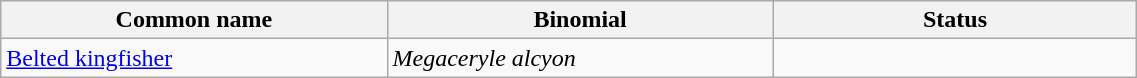<table width=60% class="wikitable">
<tr>
<th width=34%>Common name</th>
<th width=34%>Binomial</th>
<th width=32%>Status</th>
</tr>
<tr>
<td><a href='#'>Belted kingfisher</a></td>
<td><em>Megaceryle alcyon</em></td>
<td></td>
</tr>
</table>
